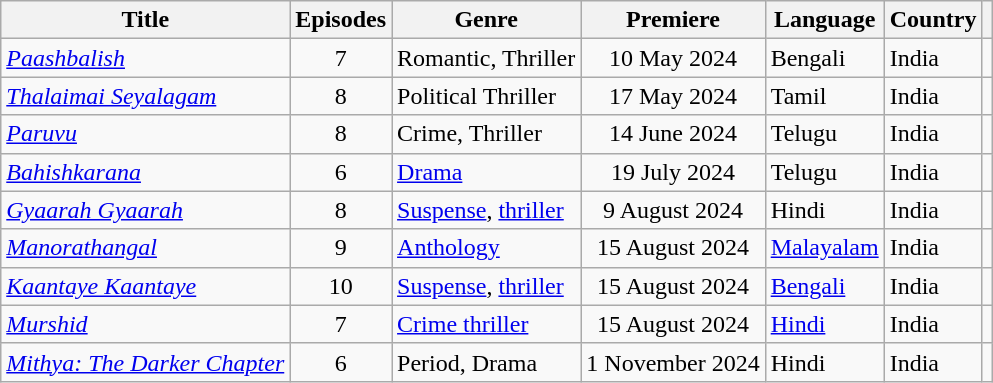<table class="wikitable sortable">
<tr>
<th>Title</th>
<th>Episodes</th>
<th>Genre</th>
<th>Premiere</th>
<th>Language</th>
<th>Country</th>
<th></th>
</tr>
<tr>
<td><em><a href='#'>Paashbalish</a></em></td>
<td style="text-align: center;">7</td>
<td>Romantic, Thriller</td>
<td style="text-align: center;">10 May 2024</td>
<td>Bengali</td>
<td>India</td>
<td></td>
</tr>
<tr>
<td><em><a href='#'>Thalaimai Seyalagam</a></em></td>
<td style="text-align: center;">8</td>
<td>Political Thriller</td>
<td style="text-align: center;">17 May 2024</td>
<td>Tamil</td>
<td>India</td>
<td></td>
</tr>
<tr>
<td><em><a href='#'>Paruvu</a></em></td>
<td style="text-align: center;">8</td>
<td>Crime, Thriller</td>
<td style="text-align: center;">14 June 2024</td>
<td>Telugu</td>
<td>India</td>
<td></td>
</tr>
<tr>
<td><em><a href='#'>Bahishkarana</a></em></td>
<td style="text-align: center;">6</td>
<td><a href='#'>Drama</a></td>
<td style="text-align: center;">19 July 2024</td>
<td>Telugu</td>
<td>India</td>
<td></td>
</tr>
<tr>
<td><em><a href='#'>Gyaarah Gyaarah</a></em></td>
<td style="text-align: center;">8</td>
<td><a href='#'>Suspense</a>, <a href='#'>thriller</a></td>
<td style="text-align: center;">9 August 2024</td>
<td>Hindi</td>
<td>India</td>
<td></td>
</tr>
<tr>
<td><em><a href='#'>Manorathangal</a></em></td>
<td style="text-align: center;">9</td>
<td><a href='#'>Anthology</a></td>
<td style="text-align: center;">15 August 2024</td>
<td><a href='#'>Malayalam</a></td>
<td>India</td>
<td></td>
</tr>
<tr>
<td><em><a href='#'>Kaantaye Kaantaye</a></em></td>
<td style="text-align: center;">10</td>
<td><a href='#'>Suspense</a>, <a href='#'>thriller</a></td>
<td style="text-align: center;">15 August 2024</td>
<td><a href='#'>Bengali</a></td>
<td>India</td>
<td></td>
</tr>
<tr>
<td><em><a href='#'> Murshid</a></em></td>
<td style="text-align: center;">7</td>
<td><a href='#'> Crime thriller</a></td>
<td style="text-align: center;">15 August 2024</td>
<td><a href='#'>Hindi</a></td>
<td>India</td>
<td></td>
</tr>
<tr>
<td><em><a href='#'>Mithya: The Darker Chapter</a></em></td>
<td style="text-align: center;">6</td>
<td>Period, Drama</td>
<td>1 November 2024</td>
<td>Hindi</td>
<td>India</td>
<td></td>
</tr>
</table>
